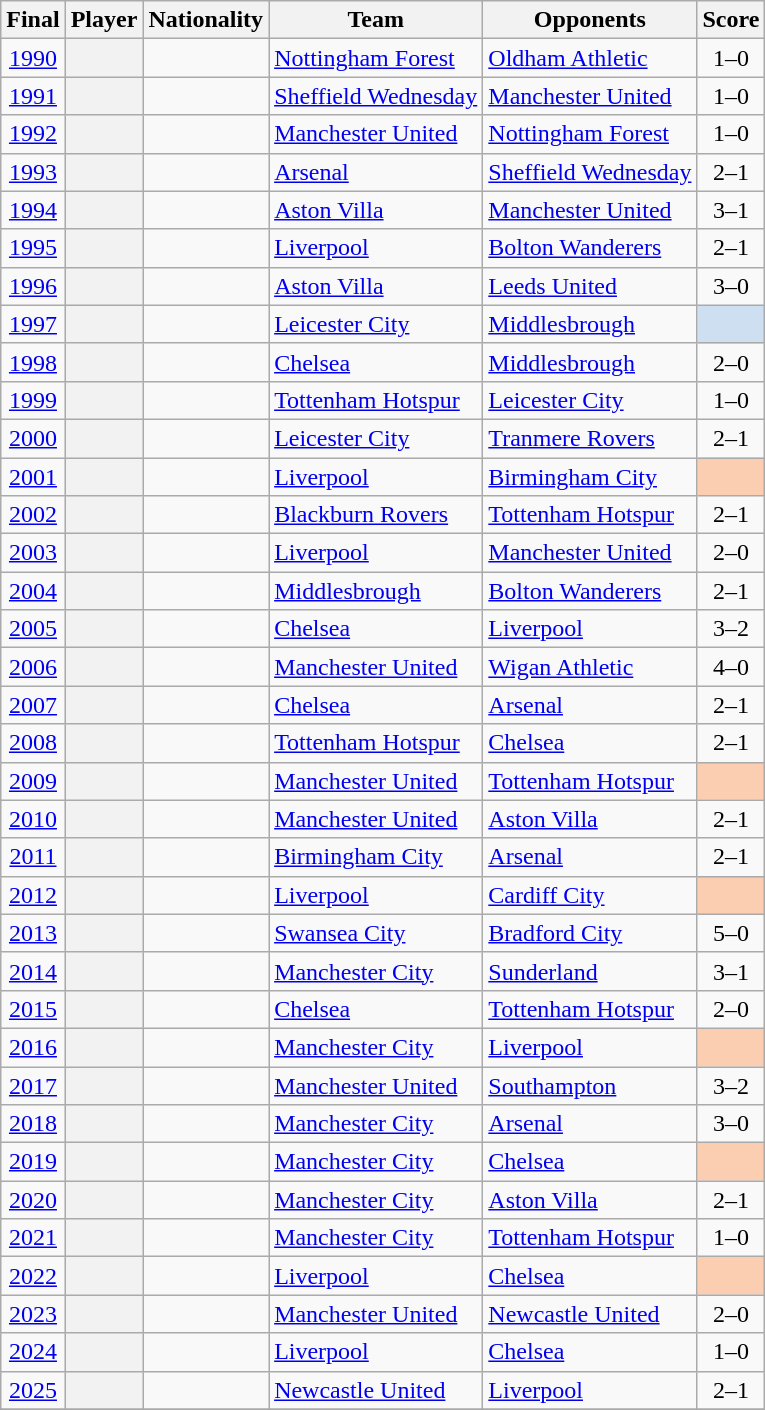<table class="wikitable plainrowheaders sortable">
<tr>
<th>Final</th>
<th>Player</th>
<th>Nationality</th>
<th>Team</th>
<th>Opponents</th>
<th>Score</th>
</tr>
<tr>
<td align=center><a href='#'>1990</a></td>
<th scope="row"></th>
<td></td>
<td><a href='#'>Nottingham Forest</a></td>
<td><a href='#'>Oldham Athletic</a></td>
<td align=center>1–0</td>
</tr>
<tr>
<td align=center><a href='#'>1991</a></td>
<th scope="row"></th>
<td></td>
<td><a href='#'>Sheffield Wednesday</a></td>
<td><a href='#'>Manchester United</a></td>
<td align=center>1–0</td>
</tr>
<tr>
<td align=center><a href='#'>1992</a></td>
<th scope="row"></th>
<td></td>
<td><a href='#'>Manchester United</a></td>
<td><a href='#'>Nottingham Forest</a></td>
<td align=center>1–0</td>
</tr>
<tr>
<td align=center><a href='#'>1993</a></td>
<th scope="row"></th>
<td></td>
<td><a href='#'>Arsenal</a></td>
<td><a href='#'>Sheffield Wednesday</a></td>
<td align=center>2–1</td>
</tr>
<tr>
<td align=center><a href='#'>1994</a></td>
<th scope="row"></th>
<td></td>
<td><a href='#'>Aston Villa</a></td>
<td><a href='#'>Manchester United</a></td>
<td align=center>3–1</td>
</tr>
<tr>
<td align=center><a href='#'>1995</a></td>
<th scope="row"></th>
<td></td>
<td><a href='#'>Liverpool</a></td>
<td><a href='#'>Bolton Wanderers</a></td>
<td align=center>2–1</td>
</tr>
<tr>
<td align=center><a href='#'>1996</a></td>
<th scope="row"></th>
<td></td>
<td><a href='#'>Aston Villa</a></td>
<td><a href='#'>Leeds United</a></td>
<td align=center>3–0</td>
</tr>
<tr>
<td align=center><a href='#'>1997</a></td>
<th scope="row"></th>
<td></td>
<td><a href='#'>Leicester City</a></td>
<td><a href='#'>Middlesbrough</a></td>
<td align=center style="background-color:#cedff2"></td>
</tr>
<tr>
<td align=center><a href='#'>1998</a></td>
<th scope="row"></th>
<td></td>
<td><a href='#'>Chelsea</a></td>
<td><a href='#'>Middlesbrough</a></td>
<td align=center>2–0</td>
</tr>
<tr>
<td align=center><a href='#'>1999</a></td>
<th scope="row"></th>
<td></td>
<td><a href='#'>Tottenham Hotspur</a></td>
<td><a href='#'>Leicester City</a></td>
<td align=center>1–0</td>
</tr>
<tr>
<td align=center><a href='#'>2000</a></td>
<th scope="row"></th>
<td></td>
<td><a href='#'>Leicester City</a></td>
<td><a href='#'>Tranmere Rovers</a></td>
<td align=center>2–1</td>
</tr>
<tr>
<td align=center><a href='#'>2001</a></td>
<th scope="row"></th>
<td></td>
<td><a href='#'>Liverpool</a></td>
<td><a href='#'>Birmingham City</a></td>
<td align=center style="background-color:#FBCEB1"></td>
</tr>
<tr>
<td align=center><a href='#'>2002</a></td>
<th scope="row"></th>
<td></td>
<td><a href='#'>Blackburn Rovers</a></td>
<td><a href='#'>Tottenham Hotspur</a></td>
<td align=center>2–1</td>
</tr>
<tr>
<td align=center><a href='#'>2003</a></td>
<th scope="row"></th>
<td></td>
<td><a href='#'>Liverpool</a></td>
<td><a href='#'>Manchester United</a></td>
<td align=center>2–0</td>
</tr>
<tr>
<td align=center><a href='#'>2004</a></td>
<th scope="row"></th>
<td></td>
<td><a href='#'>Middlesbrough</a></td>
<td><a href='#'>Bolton Wanderers</a></td>
<td align=center>2–1</td>
</tr>
<tr>
<td align=center><a href='#'>2005</a></td>
<th scope="row"></th>
<td></td>
<td><a href='#'>Chelsea</a></td>
<td><a href='#'>Liverpool</a></td>
<td align=center>3–2</td>
</tr>
<tr>
<td align=center><a href='#'>2006</a></td>
<th scope="row"></th>
<td></td>
<td><a href='#'>Manchester United</a></td>
<td><a href='#'>Wigan Athletic</a></td>
<td align=center>4–0</td>
</tr>
<tr>
<td align=center><a href='#'>2007</a></td>
<th scope="row"></th>
<td></td>
<td><a href='#'>Chelsea</a></td>
<td><a href='#'>Arsenal</a></td>
<td align=center>2–1</td>
</tr>
<tr>
<td align=center><a href='#'>2008</a></td>
<th scope="row"></th>
<td></td>
<td><a href='#'>Tottenham Hotspur</a></td>
<td><a href='#'>Chelsea</a></td>
<td align=center>2–1</td>
</tr>
<tr>
<td align=center><a href='#'>2009</a></td>
<th scope="row"></th>
<td></td>
<td><a href='#'>Manchester United</a></td>
<td><a href='#'>Tottenham Hotspur</a></td>
<td align=center style="background-color:#FBCEB1"></td>
</tr>
<tr>
<td align=center><a href='#'>2010</a></td>
<th scope="row"></th>
<td></td>
<td><a href='#'>Manchester United</a></td>
<td><a href='#'>Aston Villa</a></td>
<td align=center>2–1</td>
</tr>
<tr>
<td align=center><a href='#'>2011</a></td>
<th scope="row"> </th>
<td></td>
<td><a href='#'>Birmingham City</a></td>
<td><a href='#'>Arsenal</a></td>
<td align=center>2–1</td>
</tr>
<tr>
<td align=center><a href='#'>2012</a></td>
<th scope="row"></th>
<td></td>
<td><a href='#'>Liverpool</a></td>
<td><a href='#'>Cardiff City</a></td>
<td align=center style="background-color:#FBCEB1"></td>
</tr>
<tr>
<td align=center><a href='#'>2013</a></td>
<th scope="row"></th>
<td></td>
<td><a href='#'>Swansea City</a></td>
<td><a href='#'>Bradford City</a></td>
<td align=center>5–0</td>
</tr>
<tr>
<td align=center><a href='#'>2014</a></td>
<th scope="row"></th>
<td></td>
<td><a href='#'>Manchester City</a></td>
<td><a href='#'>Sunderland</a></td>
<td align=center>3–1</td>
</tr>
<tr>
<td align=center><a href='#'>2015</a></td>
<th scope="row"> </th>
<td></td>
<td><a href='#'>Chelsea</a></td>
<td><a href='#'>Tottenham Hotspur</a></td>
<td align=center>2–0</td>
</tr>
<tr>
<td align=center><a href='#'>2016</a></td>
<th scope="row"></th>
<td></td>
<td><a href='#'>Manchester City</a></td>
<td><a href='#'>Liverpool</a></td>
<td align=center style="background-color:#FBCEB1"></td>
</tr>
<tr>
<td align=center><a href='#'>2017</a></td>
<th scope="row"></th>
<td></td>
<td><a href='#'>Manchester United</a></td>
<td><a href='#'>Southampton</a></td>
<td align=center>3–2</td>
</tr>
<tr>
<td align=center><a href='#'>2018</a></td>
<th scope="row"> </th>
<td></td>
<td><a href='#'>Manchester City</a></td>
<td><a href='#'>Arsenal</a></td>
<td align=center>3–0</td>
</tr>
<tr>
<td align=center><a href='#'>2019</a></td>
<th scope="row"></th>
<td></td>
<td><a href='#'>Manchester City</a></td>
<td><a href='#'>Chelsea</a></td>
<td align=center style="background-color:#FBCEB1"></td>
</tr>
<tr>
<td align=center><a href='#'>2020</a></td>
<th scope="row"></th>
<td></td>
<td><a href='#'>Manchester City</a></td>
<td><a href='#'>Aston Villa</a></td>
<td align=center>2–1</td>
</tr>
<tr>
<td align=center><a href='#'>2021</a></td>
<th scope="row"></th>
<td></td>
<td><a href='#'>Manchester City</a></td>
<td><a href='#'>Tottenham Hotspur</a></td>
<td align=center>1–0</td>
</tr>
<tr>
<td align=center><a href='#'>2022</a></td>
<th scope="row"></th>
<td></td>
<td><a href='#'>Liverpool</a></td>
<td><a href='#'>Chelsea</a></td>
<td align=center style="background-color:#FBCEB1"></td>
</tr>
<tr>
<td align=center><a href='#'>2023</a></td>
<th scope="row"></th>
<td></td>
<td><a href='#'>Manchester United</a></td>
<td><a href='#'>Newcastle United</a></td>
<td align=center>2–0</td>
</tr>
<tr>
<td align=center><a href='#'>2024</a></td>
<th scope="row"> </th>
<td></td>
<td><a href='#'>Liverpool</a></td>
<td><a href='#'>Chelsea</a></td>
<td align=center>1–0</td>
</tr>
<tr>
<td align=center><a href='#'>2025</a></td>
<th scope="row"></th>
<td></td>
<td><a href='#'>Newcastle United</a></td>
<td><a href='#'>Liverpool</a></td>
<td align=center>2–1</td>
</tr>
<tr>
</tr>
</table>
